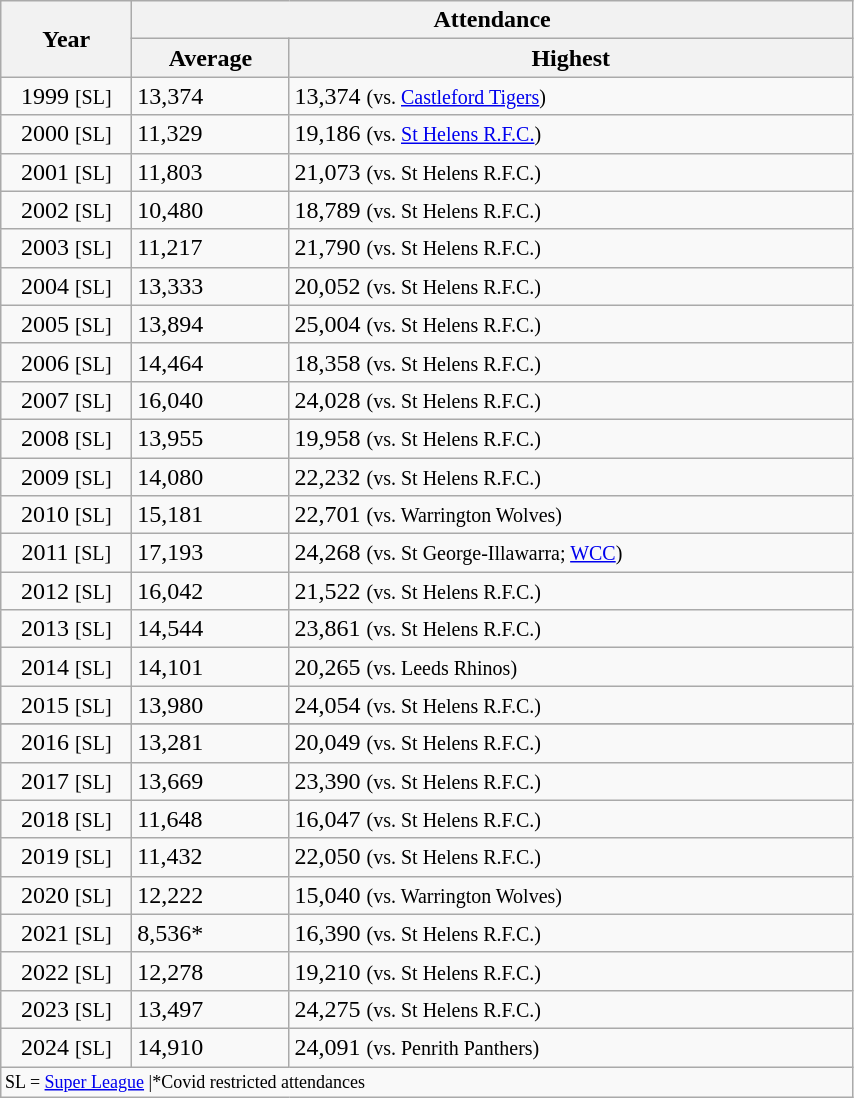<table class="wikitable"  style="float:left; width:45%;">
<tr>
<th rowspan="2" style="width:80px;">Year</th>
<th colspan="2">Attendance</th>
</tr>
<tr>
<th>Average</th>
<th>Highest</th>
</tr>
<tr>
<td align=center>1999 <small>[SL]</small></td>
<td>13,374</td>
<td>13,374 <small>(vs. <a href='#'>Castleford Tigers</a>)</small></td>
</tr>
<tr>
<td align=center>2000 <small>[SL]</small></td>
<td>11,329</td>
<td>19,186 <small>(vs. <a href='#'>St Helens R.F.C.</a>)</small></td>
</tr>
<tr>
<td align=center>2001 <small>[SL]</small></td>
<td>11,803</td>
<td>21,073 <small>(vs. St Helens R.F.C.)</small></td>
</tr>
<tr>
<td align=center>2002 <small>[SL]</small></td>
<td>10,480</td>
<td>18,789 <small>(vs. St Helens R.F.C.)</small></td>
</tr>
<tr>
<td align=center>2003 <small>[SL]</small></td>
<td>11,217</td>
<td>21,790 <small>(vs. St Helens R.F.C.)</small></td>
</tr>
<tr>
<td align=center>2004 <small>[SL]</small></td>
<td>13,333</td>
<td>20,052 <small>(vs. St Helens R.F.C.)</small></td>
</tr>
<tr>
<td align=center>2005 <small>[SL]</small></td>
<td>13,894</td>
<td>25,004 <small>(vs. St Helens R.F.C.)</small></td>
</tr>
<tr>
<td align=center>2006 <small>[SL]</small></td>
<td>14,464</td>
<td>18,358 <small>(vs. St Helens R.F.C.)</small></td>
</tr>
<tr>
<td align=center>2007 <small>[SL]</small></td>
<td>16,040</td>
<td>24,028 <small>(vs. St Helens R.F.C.)</small></td>
</tr>
<tr>
<td align=center>2008 <small>[SL]</small></td>
<td>13,955</td>
<td>19,958 <small>(vs. St Helens R.F.C.)</small></td>
</tr>
<tr>
<td align=center>2009 <small>[SL]</small></td>
<td>14,080</td>
<td>22,232 <small>(vs. St Helens R.F.C.)</small></td>
</tr>
<tr>
<td align=center>2010 <small>[SL]</small></td>
<td>15,181</td>
<td>22,701 <small>(vs. Warrington Wolves)</small></td>
</tr>
<tr>
<td align=center>2011 <small>[SL]</small></td>
<td>17,193</td>
<td>24,268 <small>(vs. St George-Illawarra; <a href='#'>WCC</a>)</small></td>
</tr>
<tr>
<td align=center>2012 <small>[SL]</small></td>
<td>16,042</td>
<td>21,522 <small>(vs. St Helens R.F.C.)</small></td>
</tr>
<tr>
<td align=center>2013 <small>[SL]</small></td>
<td>14,544</td>
<td>23,861 <small>(vs. St Helens R.F.C.)</small></td>
</tr>
<tr>
<td align=center>2014 <small>[SL]</small></td>
<td>14,101</td>
<td>20,265 <small>(vs. Leeds Rhinos)</small></td>
</tr>
<tr>
<td align=center>2015 <small>[SL]</small></td>
<td>13,980</td>
<td>24,054  <small>(vs. St Helens R.F.C.)</small></td>
</tr>
<tr>
</tr>
<tr>
<td align=center>2016 <small>[SL]</small></td>
<td>13,281</td>
<td>20,049 <small>(vs. St Helens R.F.C.)</small></td>
</tr>
<tr>
<td align=center>2017 <small>[SL]</small></td>
<td>13,669</td>
<td>23,390 <small>(vs. St Helens R.F.C.)</small></td>
</tr>
<tr>
<td align=center>2018 <small>[SL]</small></td>
<td>11,648</td>
<td>16,047  <small>(vs. St Helens R.F.C.)</small></td>
</tr>
<tr>
<td align=center>2019 <small>[SL]</small></td>
<td>11,432</td>
<td>22,050 <small>(vs. St Helens R.F.C.)</small></td>
</tr>
<tr>
<td align=center>2020 <small>[SL]</small></td>
<td>12,222</td>
<td>15,040 <small>(vs. Warrington Wolves)</small></td>
</tr>
<tr>
<td align=center>2021 <small>[SL]</small></td>
<td>8,536*</td>
<td>16,390 <small>(vs. St Helens R.F.C.)</small></td>
</tr>
<tr>
<td align=center>2022 <small>[SL]</small></td>
<td>12,278</td>
<td>19,210 <small>(vs. St Helens R.F.C.)</small></td>
</tr>
<tr>
<td align=center>2023 <small>[SL]</small></td>
<td>13,497</td>
<td>24,275 <small>(vs. St Helens R.F.C.)</small></td>
</tr>
<tr>
<td align=center>2024 <small>[SL]</small></td>
<td>14,910</td>
<td>24,091 <small>(vs. Penrith Panthers)</small></td>
</tr>
<tr>
<td span style="font-size:75%;" colspan="3">SL = <a href='#'>Super League</a> |*Covid restricted attendances</td>
</tr>
</table>
